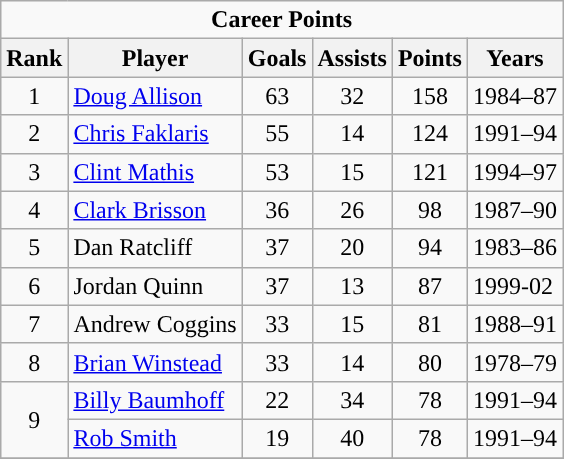<table class="wikitable">
<tr>
<td colspan="6" style="text-align:center;"><strong>Career Points</strong></td>
</tr>
<tr>
<th>Rank</th>
<th>Player</th>
<th>Goals</th>
<th>Assists</th>
<th>Points</th>
<th>Years</th>
</tr>
<tr>
<td align=center>1</td>
<td><a href='#'>Doug Allison</a></td>
<td align=center>63</td>
<td align=center>32</td>
<td align=center>158</td>
<td>1984–87</td>
</tr>
<tr>
<td align=center>2</td>
<td><a href='#'>Chris Faklaris</a></td>
<td align=center>55</td>
<td align=center>14</td>
<td align=center>124</td>
<td>1991–94</td>
</tr>
<tr>
<td align=center>3</td>
<td><a href='#'>Clint Mathis</a></td>
<td align=center>53</td>
<td align=center>15</td>
<td align=center>121</td>
<td>1994–97</td>
</tr>
<tr>
<td align=center>4</td>
<td><a href='#'>Clark Brisson</a></td>
<td align=center>36</td>
<td align=center>26</td>
<td align=center>98</td>
<td>1987–90</td>
</tr>
<tr>
<td align=center>5</td>
<td>Dan Ratcliff</td>
<td align=center>37</td>
<td align=center>20</td>
<td align=center>94</td>
<td>1983–86</td>
</tr>
<tr>
<td align=center>6</td>
<td>Jordan Quinn</td>
<td align=center>37</td>
<td align=center>13</td>
<td align=center>87</td>
<td>1999-02</td>
</tr>
<tr>
<td align=center>7</td>
<td>Andrew Coggins</td>
<td align=center>33</td>
<td align=center>15</td>
<td align=center>81</td>
<td>1988–91</td>
</tr>
<tr>
<td align=center>8</td>
<td><a href='#'>Brian Winstead</a></td>
<td align=center>33</td>
<td align=center>14</td>
<td align=center>80</td>
<td>1978–79</td>
</tr>
<tr>
<td rowspan="2" style="text-align:center;">9</td>
<td><a href='#'>Billy Baumhoff</a></td>
<td align=center>22</td>
<td align=center>34</td>
<td align=center>78</td>
<td>1991–94</td>
</tr>
<tr>
<td><a href='#'>Rob Smith</a></td>
<td align=center>19</td>
<td align=center>40</td>
<td align=center>78</td>
<td>1991–94</td>
</tr>
<tr>
</tr>
</table>
